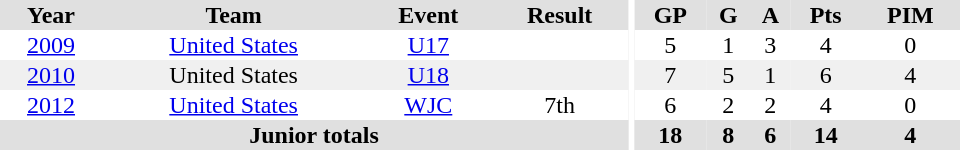<table border="0" cellpadding="1" cellspacing="0" ID="Table3" style="text-align:center; width:40em">
<tr ALIGN="center" bgcolor="#e0e0e0">
<th>Year</th>
<th>Team</th>
<th>Event</th>
<th>Result</th>
<th rowspan="99" bgcolor="#ffffff"></th>
<th>GP</th>
<th>G</th>
<th>A</th>
<th>Pts</th>
<th>PIM</th>
</tr>
<tr>
<td><a href='#'>2009</a></td>
<td><a href='#'>United States</a></td>
<td><a href='#'>U17</a></td>
<td></td>
<td>5</td>
<td>1</td>
<td>3</td>
<td>4</td>
<td>0</td>
</tr>
<tr bgcolor="#f0f0f0">
<td><a href='#'>2010</a></td>
<td>United States</td>
<td><a href='#'>U18</a></td>
<td></td>
<td>7</td>
<td>5</td>
<td>1</td>
<td>6</td>
<td>4</td>
</tr>
<tr>
<td><a href='#'>2012</a></td>
<td><a href='#'>United States</a></td>
<td><a href='#'>WJC</a></td>
<td>7th</td>
<td>6</td>
<td>2</td>
<td>2</td>
<td>4</td>
<td>0</td>
</tr>
<tr bgcolor="#e0e0e0">
<th colspan="4">Junior totals</th>
<th>18</th>
<th>8</th>
<th>6</th>
<th>14</th>
<th>4</th>
</tr>
</table>
